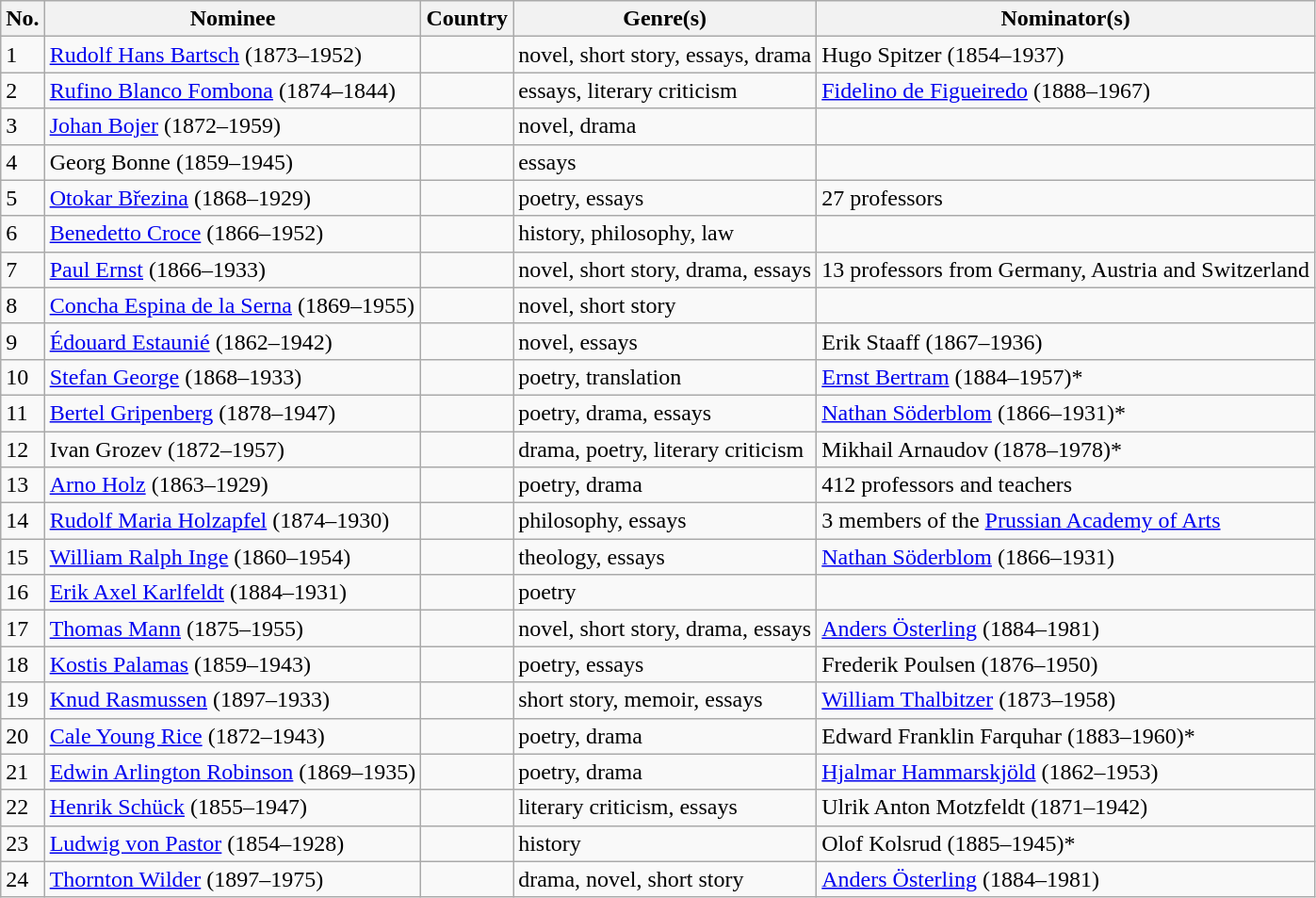<table class="sortable wikitable mw-collapsible">
<tr>
<th scope="col">No.</th>
<th scope="col">Nominee</th>
<th scope="col">Country</th>
<th scope="col">Genre(s)</th>
<th scope="col">Nominator(s)</th>
</tr>
<tr>
<td>1</td>
<td><a href='#'>Rudolf Hans Bartsch</a> (1873–1952)</td>
<td></td>
<td>novel, short story, essays, drama</td>
<td>Hugo Spitzer (1854–1937)</td>
</tr>
<tr>
<td>2</td>
<td><a href='#'>Rufino Blanco Fombona</a> (1874–1844)</td>
<td></td>
<td>essays, literary criticism</td>
<td><a href='#'>Fidelino de Figueiredo</a> (1888–1967)</td>
</tr>
<tr>
<td>3</td>
<td><a href='#'>Johan Bojer</a> (1872–1959)</td>
<td></td>
<td>novel, drama</td>
<td></td>
</tr>
<tr>
<td>4</td>
<td>Georg Bonne (1859–1945)</td>
<td></td>
<td>essays</td>
<td></td>
</tr>
<tr>
<td>5</td>
<td><a href='#'>Otokar Březina</a> (1868–1929)</td>
<td></td>
<td>poetry, essays</td>
<td>27 professors</td>
</tr>
<tr>
<td>6</td>
<td><a href='#'>Benedetto Croce</a> (1866–1952)</td>
<td></td>
<td>history, philosophy, law</td>
<td></td>
</tr>
<tr>
<td>7</td>
<td><a href='#'>Paul Ernst</a> (1866–1933)</td>
<td></td>
<td>novel, short story, drama, essays</td>
<td>13 professors from Germany, Austria and Switzerland</td>
</tr>
<tr>
<td>8</td>
<td><a href='#'>Concha Espina de la Serna</a> (1869–1955)</td>
<td></td>
<td>novel, short story</td>
<td></td>
</tr>
<tr>
<td>9</td>
<td><a href='#'>Édouard Estaunié</a> (1862–1942)</td>
<td></td>
<td>novel, essays</td>
<td>Erik Staaff (1867–1936)</td>
</tr>
<tr>
<td>10</td>
<td><a href='#'>Stefan George</a> (1868–1933)</td>
<td></td>
<td>poetry, translation</td>
<td><a href='#'>Ernst Bertram</a> (1884–1957)*</td>
</tr>
<tr>
<td>11</td>
<td><a href='#'>Bertel Gripenberg</a> (1878–1947)</td>
<td><br></td>
<td>poetry, drama, essays</td>
<td><a href='#'>Nathan Söderblom</a> (1866–1931)*</td>
</tr>
<tr>
<td>12</td>
<td>Ivan Grozev (1872–1957)</td>
<td></td>
<td>drama, poetry, literary criticism</td>
<td>Mikhail Arnaudov (1878–1978)*</td>
</tr>
<tr>
<td>13</td>
<td><a href='#'>Arno Holz</a> (1863–1929)</td>
<td></td>
<td>poetry, drama</td>
<td>412 professors and teachers</td>
</tr>
<tr>
<td>14</td>
<td><a href='#'>Rudolf Maria Holzapfel</a> (1874–1930)</td>
<td></td>
<td>philosophy, essays</td>
<td>3 members of the <a href='#'>Prussian Academy of Arts</a></td>
</tr>
<tr>
<td>15</td>
<td><a href='#'>William Ralph Inge</a> (1860–1954)</td>
<td></td>
<td>theology, essays</td>
<td><a href='#'>Nathan Söderblom</a> (1866–1931)</td>
</tr>
<tr>
<td>16</td>
<td><a href='#'>Erik Axel Karlfeldt</a> (1884–1931)</td>
<td></td>
<td>poetry</td>
<td></td>
</tr>
<tr>
<td>17</td>
<td><a href='#'>Thomas Mann</a> (1875–1955)</td>
<td></td>
<td>novel, short story, drama, essays</td>
<td><a href='#'>Anders Österling</a> (1884–1981)</td>
</tr>
<tr>
<td>18</td>
<td><a href='#'>Kostis Palamas</a> (1859–1943)</td>
<td></td>
<td>poetry, essays</td>
<td>Frederik Poulsen (1876–1950)</td>
</tr>
<tr>
<td>19</td>
<td><a href='#'>Knud Rasmussen</a> (1897–1933)</td>
<td></td>
<td>short story, memoir, essays</td>
<td><a href='#'>William Thalbitzer</a> (1873–1958)</td>
</tr>
<tr>
<td>20</td>
<td><a href='#'>Cale Young Rice</a> (1872–1943)</td>
<td></td>
<td>poetry, drama</td>
<td>Edward Franklin Farquhar (1883–1960)*</td>
</tr>
<tr>
<td>21</td>
<td><a href='#'>Edwin Arlington Robinson</a> (1869–1935)</td>
<td></td>
<td>poetry, drama</td>
<td><a href='#'>Hjalmar Hammarskjöld</a> (1862–1953)</td>
</tr>
<tr>
<td>22</td>
<td><a href='#'>Henrik Schück</a> (1855–1947)</td>
<td></td>
<td>literary criticism, essays</td>
<td>Ulrik Anton Motzfeldt (1871–1942)</td>
</tr>
<tr>
<td>23</td>
<td><a href='#'>Ludwig von Pastor</a> (1854–1928)</td>
<td></td>
<td>history</td>
<td>Olof Kolsrud (1885–1945)*</td>
</tr>
<tr>
<td>24</td>
<td><a href='#'>Thornton Wilder</a> (1897–1975)</td>
<td></td>
<td>drama, novel, short story</td>
<td><a href='#'>Anders Österling</a> (1884–1981)</td>
</tr>
</table>
